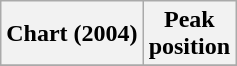<table class="wikitable sortable">
<tr>
<th>Chart (2004)</th>
<th>Peak<br>position</th>
</tr>
<tr>
</tr>
</table>
